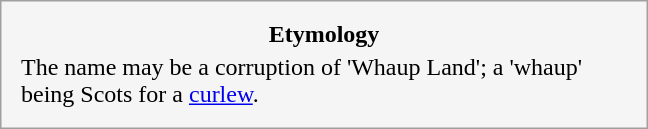<table style="float:left; margin:1em 1em 1em 1em; width:27em; border: 1px solid #a0a0a0; padding: 10px; background-color: #F5F5F5; text-align:left;">
<tr style="text-align:center;">
<td><strong>Etymology</strong></td>
</tr>
<tr style="text-align:left; font-size:x-medium;">
<td>The name may be a corruption of 'Whaup Land'; a 'whaup' being Scots for a <a href='#'>curlew</a>.</td>
</tr>
</table>
